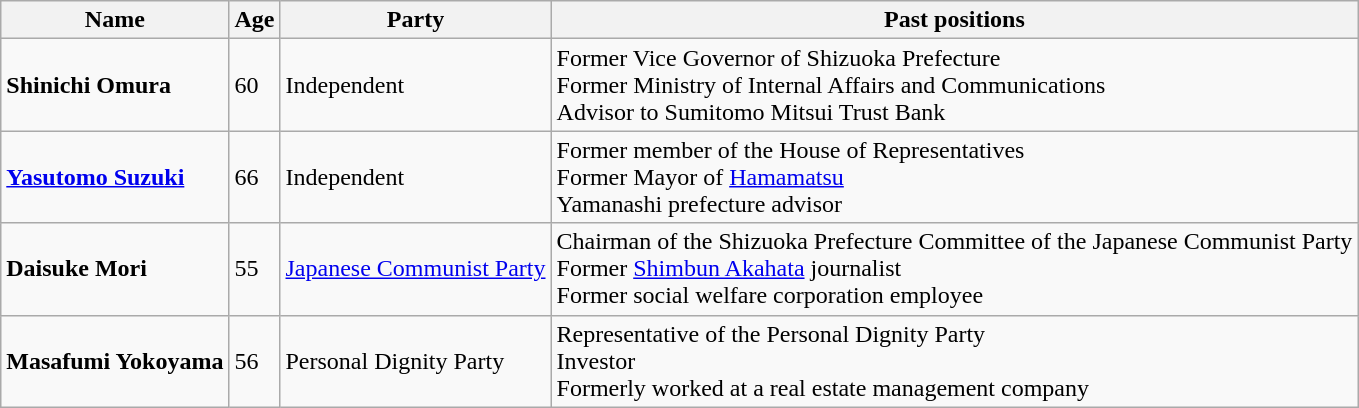<table class="wikitable">
<tr style="white-space:nowrap;">
<th>Name</th>
<th>Age</th>
<th>Party</th>
<th>Past positions</th>
</tr>
<tr>
<td><strong>Shinichi Omura</strong></td>
<td>60</td>
<td>Independent</td>
<td>Former Vice Governor of Shizuoka Prefecture<br>Former Ministry of Internal Affairs and Communications<br>Advisor to Sumitomo Mitsui Trust Bank</td>
</tr>
<tr>
<td><strong><a href='#'>Yasutomo Suzuki</a></strong></td>
<td>66</td>
<td>Independent</td>
<td>Former member of the House of Representatives<br>Former Mayor of <a href='#'>Hamamatsu</a><br>Yamanashi prefecture advisor</td>
</tr>
<tr>
<td><strong>Daisuke Mori</strong></td>
<td>55</td>
<td><a href='#'>Japanese Communist Party</a></td>
<td>Chairman of the Shizuoka Prefecture Committee of the Japanese Communist Party<br>Former <a href='#'>Shimbun Akahata</a> journalist<br>Former social welfare corporation employee</td>
</tr>
<tr>
<td><strong>Masafumi Yokoyama</strong></td>
<td>56</td>
<td>Personal Dignity Party</td>
<td>Representative of the Personal Dignity Party<br>Investor<br>Formerly worked at a real estate management company</td>
</tr>
</table>
